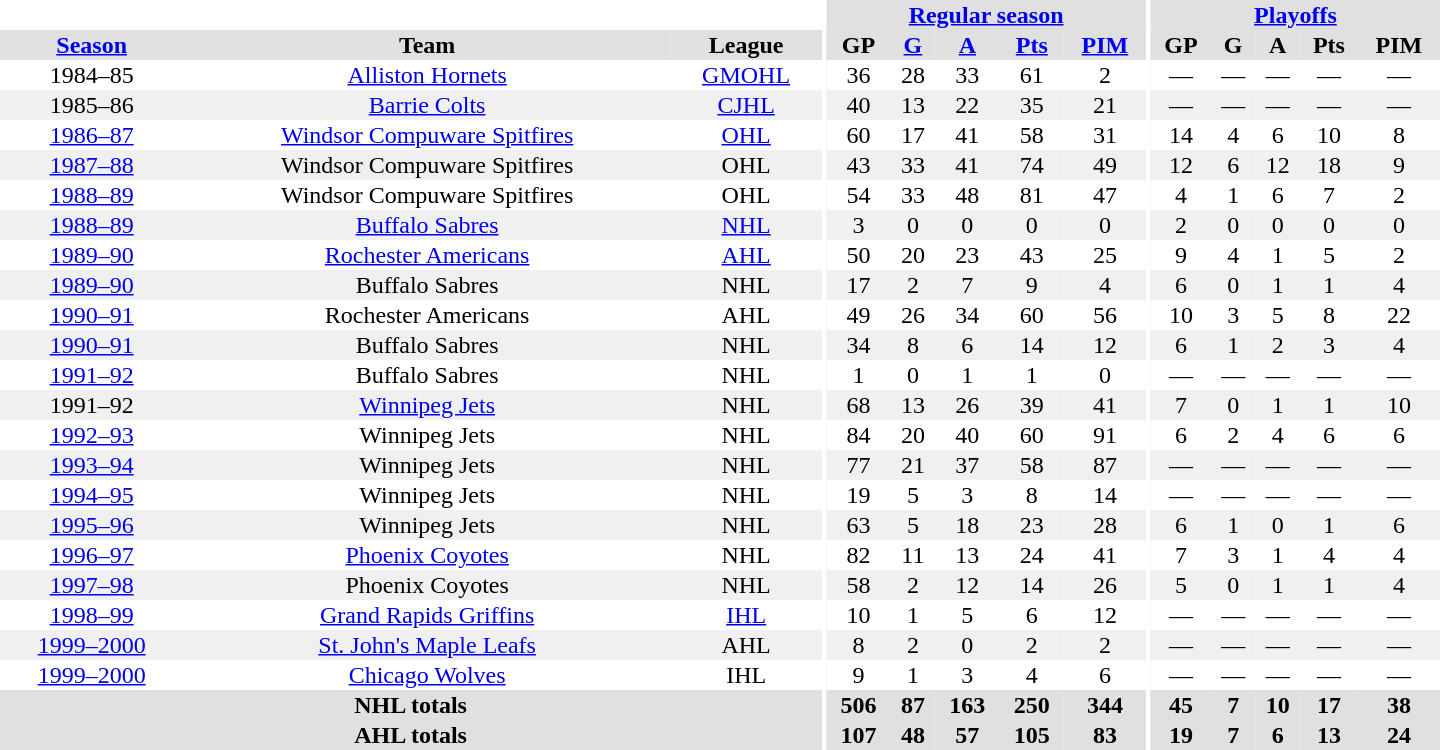<table border="0" cellpadding="1" cellspacing="0" style="text-align:center; width:60em">
<tr bgcolor="#e0e0e0">
<th colspan="3" bgcolor="#ffffff"></th>
<th rowspan="99" bgcolor="#ffffff"></th>
<th colspan="5"><a href='#'>Regular season</a></th>
<th rowspan="99" bgcolor="#ffffff"></th>
<th colspan="5"><a href='#'>Playoffs</a></th>
</tr>
<tr bgcolor="#e0e0e0">
<th><a href='#'>Season</a></th>
<th>Team</th>
<th>League</th>
<th>GP</th>
<th><a href='#'>G</a></th>
<th><a href='#'>A</a></th>
<th><a href='#'>Pts</a></th>
<th><a href='#'>PIM</a></th>
<th>GP</th>
<th>G</th>
<th>A</th>
<th>Pts</th>
<th>PIM</th>
</tr>
<tr>
<td>1984–85</td>
<td><a href='#'>Alliston Hornets</a></td>
<td><a href='#'>GMOHL</a></td>
<td>36</td>
<td>28</td>
<td>33</td>
<td>61</td>
<td>2</td>
<td>—</td>
<td>—</td>
<td>—</td>
<td>—</td>
<td>—</td>
</tr>
<tr style="background:#f0f0f0;">
<td>1985–86</td>
<td><a href='#'>Barrie Colts</a></td>
<td><a href='#'>CJHL</a></td>
<td>40</td>
<td>13</td>
<td>22</td>
<td>35</td>
<td>21</td>
<td>—</td>
<td>—</td>
<td>—</td>
<td>—</td>
<td>—</td>
</tr>
<tr>
<td><a href='#'>1986–87</a></td>
<td><a href='#'>Windsor Compuware Spitfires</a></td>
<td><a href='#'>OHL</a></td>
<td>60</td>
<td>17</td>
<td>41</td>
<td>58</td>
<td>31</td>
<td>14</td>
<td>4</td>
<td>6</td>
<td>10</td>
<td>8</td>
</tr>
<tr style="background:#f0f0f0;">
<td><a href='#'>1987–88</a></td>
<td>Windsor Compuware Spitfires</td>
<td>OHL</td>
<td>43</td>
<td>33</td>
<td>41</td>
<td>74</td>
<td>49</td>
<td>12</td>
<td>6</td>
<td>12</td>
<td>18</td>
<td>9</td>
</tr>
<tr>
<td><a href='#'>1988–89</a></td>
<td>Windsor Compuware Spitfires</td>
<td>OHL</td>
<td>54</td>
<td>33</td>
<td>48</td>
<td>81</td>
<td>47</td>
<td>4</td>
<td>1</td>
<td>6</td>
<td>7</td>
<td>2</td>
</tr>
<tr style="background:#f0f0f0;">
<td><a href='#'>1988–89</a></td>
<td><a href='#'>Buffalo Sabres</a></td>
<td><a href='#'>NHL</a></td>
<td>3</td>
<td>0</td>
<td>0</td>
<td>0</td>
<td>0</td>
<td>2</td>
<td>0</td>
<td>0</td>
<td>0</td>
<td>0</td>
</tr>
<tr>
<td><a href='#'>1989–90</a></td>
<td><a href='#'>Rochester Americans</a></td>
<td><a href='#'>AHL</a></td>
<td>50</td>
<td>20</td>
<td>23</td>
<td>43</td>
<td>25</td>
<td>9</td>
<td>4</td>
<td>1</td>
<td>5</td>
<td>2</td>
</tr>
<tr style="background:#f0f0f0;">
<td><a href='#'>1989–90</a></td>
<td>Buffalo Sabres</td>
<td>NHL</td>
<td>17</td>
<td>2</td>
<td>7</td>
<td>9</td>
<td>4</td>
<td>6</td>
<td>0</td>
<td>1</td>
<td>1</td>
<td>4</td>
</tr>
<tr>
<td><a href='#'>1990–91</a></td>
<td>Rochester Americans</td>
<td>AHL</td>
<td>49</td>
<td>26</td>
<td>34</td>
<td>60</td>
<td>56</td>
<td>10</td>
<td>3</td>
<td>5</td>
<td>8</td>
<td>22</td>
</tr>
<tr style="background:#f0f0f0;">
<td><a href='#'>1990–91</a></td>
<td>Buffalo Sabres</td>
<td>NHL</td>
<td>34</td>
<td>8</td>
<td>6</td>
<td>14</td>
<td>12</td>
<td>6</td>
<td>1</td>
<td>2</td>
<td>3</td>
<td>4</td>
</tr>
<tr>
<td><a href='#'>1991–92</a></td>
<td>Buffalo Sabres</td>
<td>NHL</td>
<td>1</td>
<td>0</td>
<td>1</td>
<td>1</td>
<td>0</td>
<td>—</td>
<td>—</td>
<td>—</td>
<td>—</td>
<td>—</td>
</tr>
<tr style="background:#f0f0f0;">
<td>1991–92</td>
<td><a href='#'>Winnipeg Jets</a></td>
<td>NHL</td>
<td>68</td>
<td>13</td>
<td>26</td>
<td>39</td>
<td>41</td>
<td>7</td>
<td>0</td>
<td>1</td>
<td>1</td>
<td>10</td>
</tr>
<tr>
<td><a href='#'>1992–93</a></td>
<td>Winnipeg Jets</td>
<td>NHL</td>
<td>84</td>
<td>20</td>
<td>40</td>
<td>60</td>
<td>91</td>
<td>6</td>
<td>2</td>
<td>4</td>
<td>6</td>
<td>6</td>
</tr>
<tr style="background:#f0f0f0;">
<td><a href='#'>1993–94</a></td>
<td>Winnipeg Jets</td>
<td>NHL</td>
<td>77</td>
<td>21</td>
<td>37</td>
<td>58</td>
<td>87</td>
<td>—</td>
<td>—</td>
<td>—</td>
<td>—</td>
<td>—</td>
</tr>
<tr>
<td><a href='#'>1994–95</a></td>
<td>Winnipeg Jets</td>
<td>NHL</td>
<td>19</td>
<td>5</td>
<td>3</td>
<td>8</td>
<td>14</td>
<td>—</td>
<td>—</td>
<td>—</td>
<td>—</td>
<td>—</td>
</tr>
<tr style="background:#f0f0f0;">
<td><a href='#'>1995–96</a></td>
<td>Winnipeg Jets</td>
<td>NHL</td>
<td>63</td>
<td>5</td>
<td>18</td>
<td>23</td>
<td>28</td>
<td>6</td>
<td>1</td>
<td>0</td>
<td>1</td>
<td>6</td>
</tr>
<tr>
<td><a href='#'>1996–97</a></td>
<td><a href='#'>Phoenix Coyotes</a></td>
<td>NHL</td>
<td>82</td>
<td>11</td>
<td>13</td>
<td>24</td>
<td>41</td>
<td>7</td>
<td>3</td>
<td>1</td>
<td>4</td>
<td>4</td>
</tr>
<tr style="background:#f0f0f0;">
<td><a href='#'>1997–98</a></td>
<td>Phoenix Coyotes</td>
<td>NHL</td>
<td>58</td>
<td>2</td>
<td>12</td>
<td>14</td>
<td>26</td>
<td>5</td>
<td>0</td>
<td>1</td>
<td>1</td>
<td>4</td>
</tr>
<tr>
<td><a href='#'>1998–99</a></td>
<td><a href='#'>Grand Rapids Griffins</a></td>
<td><a href='#'>IHL</a></td>
<td>10</td>
<td>1</td>
<td>5</td>
<td>6</td>
<td>12</td>
<td>—</td>
<td>—</td>
<td>—</td>
<td>—</td>
<td>—</td>
</tr>
<tr style="background:#f0f0f0;">
<td><a href='#'>1999–2000</a></td>
<td><a href='#'>St. John's Maple Leafs</a></td>
<td>AHL</td>
<td>8</td>
<td>2</td>
<td>0</td>
<td>2</td>
<td>2</td>
<td>—</td>
<td>—</td>
<td>—</td>
<td>—</td>
<td>—</td>
</tr>
<tr>
<td><a href='#'>1999–2000</a></td>
<td><a href='#'>Chicago Wolves</a></td>
<td>IHL</td>
<td>9</td>
<td>1</td>
<td>3</td>
<td>4</td>
<td>6</td>
<td>—</td>
<td>—</td>
<td>—</td>
<td>—</td>
<td>—</td>
</tr>
<tr style="background:#e0e0e0;">
<th colspan="3">NHL totals</th>
<th>506</th>
<th>87</th>
<th>163</th>
<th>250</th>
<th>344</th>
<th>45</th>
<th>7</th>
<th>10</th>
<th>17</th>
<th>38</th>
</tr>
<tr style="background:#e0e0e0;">
<th colspan="3">AHL totals</th>
<th>107</th>
<th>48</th>
<th>57</th>
<th>105</th>
<th>83</th>
<th>19</th>
<th>7</th>
<th>6</th>
<th>13</th>
<th>24</th>
</tr>
</table>
